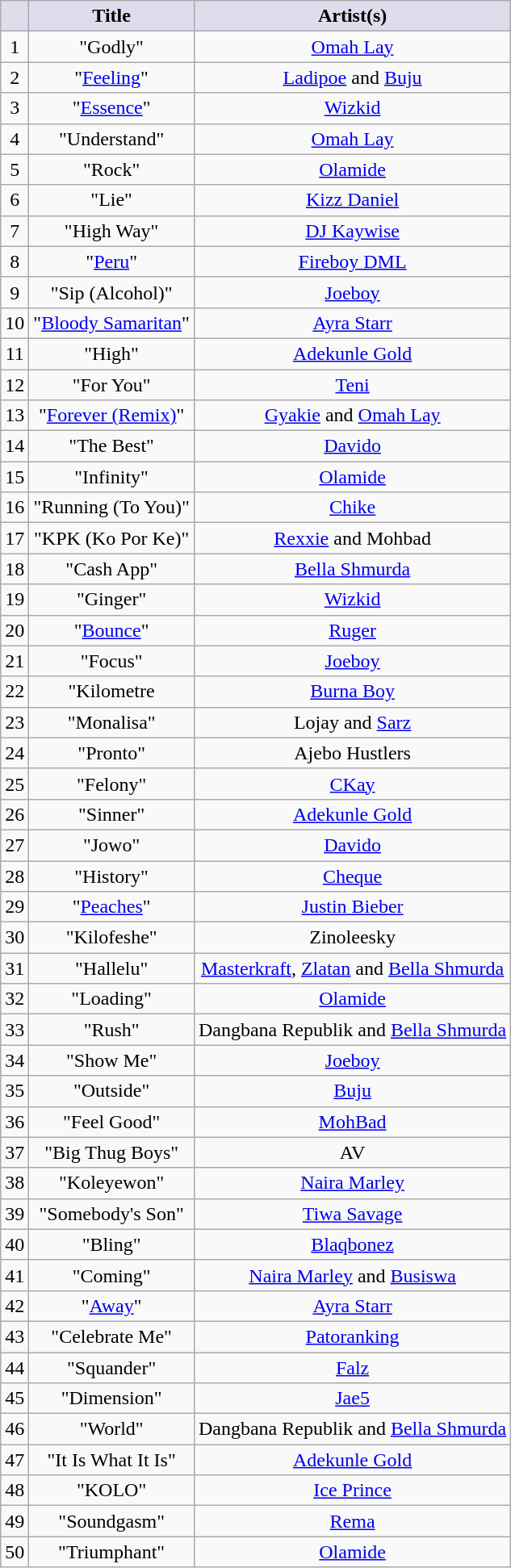<table class="wikitable sortable" style="text-align: center">
<tr>
<th scope="col" style="background:#dde;"></th>
<th scope="col" style="background:#dde;">Title</th>
<th scope="col" style="background:#dde;">Artist(s)</th>
</tr>
<tr>
<td scope="row">1</td>
<td>"Godly"</td>
<td><a href='#'>Omah Lay</a></td>
</tr>
<tr>
<td scope="row">2</td>
<td>"<a href='#'>Feeling</a>"</td>
<td><a href='#'>Ladipoe</a> and <a href='#'>Buju</a></td>
</tr>
<tr>
<td scope="row">3</td>
<td>"<a href='#'>Essence</a>"</td>
<td><a href='#'>Wizkid</a></td>
</tr>
<tr>
<td scope="row">4</td>
<td>"Understand"</td>
<td><a href='#'>Omah Lay</a></td>
</tr>
<tr>
<td scope="row">5</td>
<td>"Rock"</td>
<td><a href='#'>Olamide</a></td>
</tr>
<tr>
<td scope="row">6</td>
<td>"Lie"</td>
<td><a href='#'>Kizz Daniel</a></td>
</tr>
<tr>
<td scope="row">7</td>
<td>"High Way"</td>
<td><a href='#'>DJ Kaywise</a></td>
</tr>
<tr>
<td scope="row">8</td>
<td>"<a href='#'>Peru</a>"</td>
<td><a href='#'>Fireboy DML</a></td>
</tr>
<tr>
<td scope="row">9</td>
<td>"Sip (Alcohol)"</td>
<td><a href='#'>Joeboy</a></td>
</tr>
<tr>
<td scope="row">10</td>
<td>"<a href='#'>Bloody Samaritan</a>"</td>
<td><a href='#'>Ayra Starr</a></td>
</tr>
<tr>
<td scope="row">11</td>
<td>"High"</td>
<td><a href='#'>Adekunle Gold</a></td>
</tr>
<tr>
<td scope="row">12</td>
<td>"For You"</td>
<td><a href='#'>Teni</a></td>
</tr>
<tr>
<td scope="row">13</td>
<td>"<a href='#'>Forever (Remix)</a>"</td>
<td><a href='#'>Gyakie</a> and <a href='#'>Omah Lay</a></td>
</tr>
<tr>
<td scope="row">14</td>
<td>"The Best"</td>
<td><a href='#'>Davido</a></td>
</tr>
<tr>
<td scope="row">15</td>
<td>"Infinity"</td>
<td><a href='#'>Olamide</a></td>
</tr>
<tr>
<td scope="row">16</td>
<td>"Running (To You)"</td>
<td><a href='#'>Chike</a></td>
</tr>
<tr>
<td scope="row">17</td>
<td>"KPK (Ko Por Ke)"</td>
<td><a href='#'>Rexxie</a> and Mohbad</td>
</tr>
<tr>
<td scope="row">18</td>
<td>"Cash App"</td>
<td><a href='#'>Bella Shmurda</a></td>
</tr>
<tr>
<td scope="row">19</td>
<td>"Ginger"</td>
<td><a href='#'>Wizkid</a></td>
</tr>
<tr>
<td scope="row">20</td>
<td>"<a href='#'>Bounce</a>"</td>
<td><a href='#'>Ruger</a></td>
</tr>
<tr>
<td scope="row">21</td>
<td>"Focus"</td>
<td><a href='#'>Joeboy</a></td>
</tr>
<tr>
<td scope="row">22</td>
<td>"Kilometre</td>
<td><a href='#'>Burna Boy</a></td>
</tr>
<tr>
<td scope="row">23</td>
<td>"Monalisa"</td>
<td>Lojay and <a href='#'>Sarz</a></td>
</tr>
<tr>
<td scope="row">24</td>
<td>"Pronto"</td>
<td>Ajebo Hustlers</td>
</tr>
<tr>
<td scope="row">25</td>
<td>"Felony"</td>
<td><a href='#'>CKay</a></td>
</tr>
<tr>
<td scope="row">26</td>
<td>"Sinner"</td>
<td><a href='#'>Adekunle Gold</a></td>
</tr>
<tr>
<td scope="row">27</td>
<td>"Jowo"</td>
<td><a href='#'>Davido</a></td>
</tr>
<tr>
<td scope="row">28</td>
<td>"History"</td>
<td><a href='#'>Cheque</a></td>
</tr>
<tr>
<td scope="row">29</td>
<td>"<a href='#'>Peaches</a>"</td>
<td><a href='#'>Justin Bieber</a></td>
</tr>
<tr>
<td scope="row">30</td>
<td>"Kilofeshe"</td>
<td>Zinoleesky</td>
</tr>
<tr>
<td scope="row">31</td>
<td>"Hallelu"</td>
<td><a href='#'>Masterkraft</a>, <a href='#'>Zlatan</a> and <a href='#'>Bella Shmurda</a></td>
</tr>
<tr>
<td scope="row">32</td>
<td>"Loading"</td>
<td><a href='#'>Olamide</a></td>
</tr>
<tr>
<td scope="row">33</td>
<td>"Rush"</td>
<td>Dangbana Republik and <a href='#'>Bella Shmurda</a></td>
</tr>
<tr>
<td scope="row">34</td>
<td>"Show Me"</td>
<td><a href='#'>Joeboy</a></td>
</tr>
<tr>
<td scope="row">35</td>
<td>"Outside"</td>
<td><a href='#'>Buju</a></td>
</tr>
<tr>
<td scope="row">36</td>
<td>"Feel Good"</td>
<td><a href='#'>MohBad</a></td>
</tr>
<tr>
<td scope="row">37</td>
<td>"Big Thug Boys"</td>
<td>AV</td>
</tr>
<tr>
<td scope="row">38</td>
<td>"Koleyewon"</td>
<td><a href='#'>Naira Marley</a></td>
</tr>
<tr>
<td scope="row">39</td>
<td>"Somebody's Son"</td>
<td><a href='#'>Tiwa Savage</a></td>
</tr>
<tr>
<td scope="row">40</td>
<td>"Bling"</td>
<td><a href='#'>Blaqbonez</a></td>
</tr>
<tr>
<td scope="row">41</td>
<td>"Coming"</td>
<td><a href='#'>Naira Marley</a> and <a href='#'>Busiswa</a></td>
</tr>
<tr>
<td scope="row">42</td>
<td>"<a href='#'>Away</a>"</td>
<td><a href='#'>Ayra Starr</a></td>
</tr>
<tr>
<td scope="row">43</td>
<td>"Celebrate Me"</td>
<td><a href='#'>Patoranking</a></td>
</tr>
<tr>
<td scope="row">44</td>
<td>"Squander"</td>
<td><a href='#'>Falz</a></td>
</tr>
<tr>
<td scope="row">45</td>
<td>"Dimension"</td>
<td><a href='#'>Jae5</a></td>
</tr>
<tr>
<td scope="row">46</td>
<td>"World"</td>
<td>Dangbana Republik and <a href='#'>Bella Shmurda</a></td>
</tr>
<tr>
<td scope="row">47</td>
<td>"It Is What It Is"</td>
<td><a href='#'>Adekunle Gold</a></td>
</tr>
<tr>
<td scope="row">48</td>
<td>"KOLO"</td>
<td><a href='#'>Ice Prince</a></td>
</tr>
<tr>
<td scope="row">49</td>
<td>"Soundgasm"</td>
<td><a href='#'>Rema</a></td>
</tr>
<tr>
<td scope="row">50</td>
<td>"Triumphant"</td>
<td><a href='#'>Olamide</a></td>
</tr>
</table>
